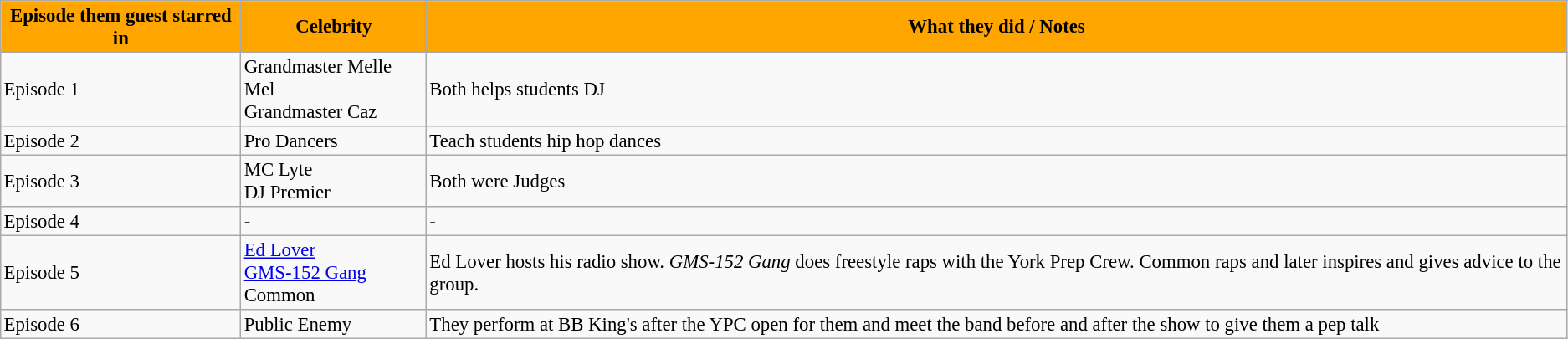<table border="2" cellpadding="2" cellspacing="0" style="margin: 0 1em 0 0; background: #f9f9f9; border: 1px #aaa solid; border-collapse: collapse; font-size: 95%;">
<tr style="background:orange">
<th>Episode them guest starred in</th>
<th>Celebrity</th>
<th>What they did / Notes</th>
</tr>
<tr>
<td>Episode 1</td>
<td>Grandmaster Melle Mel<br>Grandmaster Caz</td>
<td>Both helps students DJ</td>
</tr>
<tr>
<td>Episode 2</td>
<td>Pro Dancers</td>
<td>Teach students hip hop dances</td>
</tr>
<tr>
<td>Episode 3</td>
<td>MC Lyte<br>DJ Premier</td>
<td>Both were Judges</td>
</tr>
<tr>
<td>Episode 4</td>
<td>-</td>
<td>-</td>
</tr>
<tr>
<td>Episode 5</td>
<td><a href='#'>Ed Lover</a><br><a href='#'>GMS-152 Gang</a><br>Common</td>
<td>Ed Lover hosts his radio show. <em>GMS-152 Gang</em> does freestyle raps with the York Prep Crew. Common raps and later inspires and gives advice to the group.</td>
</tr>
<tr>
<td>Episode 6</td>
<td>Public Enemy</td>
<td>They perform at BB King's after the YPC open for them and meet the band before and after the show to give them a pep talk</td>
</tr>
</table>
